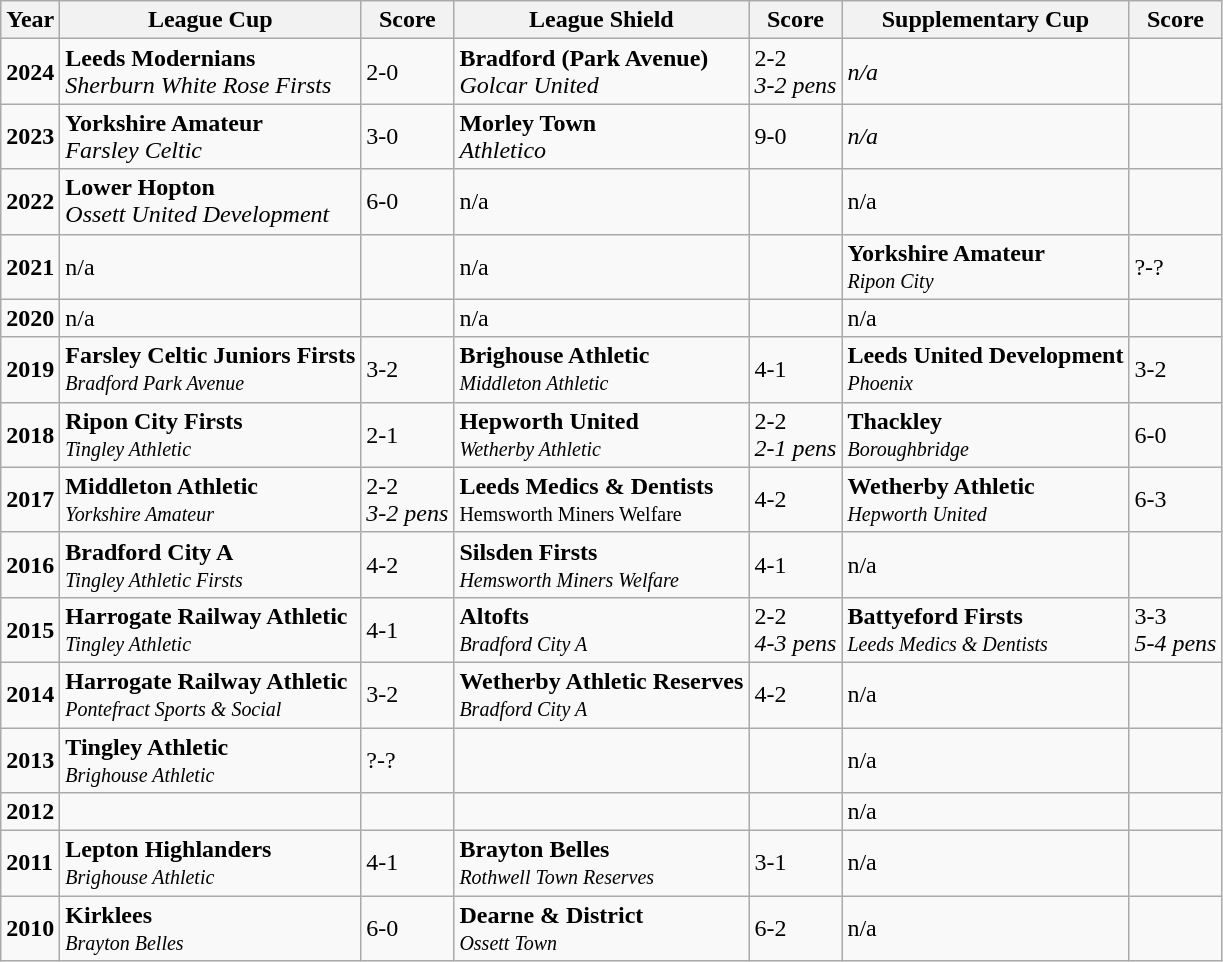<table class="wikitable sortable mw-collapsible">
<tr>
<th>Year</th>
<th>League Cup</th>
<th>Score</th>
<th>League Shield</th>
<th>Score</th>
<th>Supplementary Cup</th>
<th>Score</th>
</tr>
<tr>
<td><strong>2024</strong></td>
<td><strong>Leeds Modernians</strong><br><em>Sherburn White Rose Firsts</em></td>
<td>2-0</td>
<td><strong>Bradford (Park Avenue)</strong><br><em>Golcar United</em></td>
<td>2-2<br><em>3-2 pens</em></td>
<td><em>n/a</em></td>
<td></td>
</tr>
<tr>
<td><strong>2023</strong></td>
<td><strong>Yorkshire Amateur</strong><br><em>Farsley Celtic</em></td>
<td>3-0</td>
<td><strong>Morley Town</strong><br><em>Athletico</em></td>
<td>9-0</td>
<td><em>n/a</em></td>
<td></td>
</tr>
<tr>
<td><strong>2022</strong></td>
<td><strong>Lower Hopton</strong><br><em>Ossett United Development</em></td>
<td>6-0</td>
<td>n/a</td>
<td></td>
<td>n/a</td>
<td></td>
</tr>
<tr>
<td><strong>2021</strong></td>
<td>n/a</td>
<td></td>
<td>n/a</td>
<td></td>
<td><strong>Yorkshire Amateur</strong><br><em><small>Ripon City</small></em></td>
<td>?-?</td>
</tr>
<tr>
<td><strong>2020</strong></td>
<td>n/a</td>
<td></td>
<td>n/a</td>
<td></td>
<td>n/a</td>
<td></td>
</tr>
<tr>
<td><strong>2019</strong></td>
<td><strong>Farsley Celtic Juniors Firsts</strong><br><small><em>Bradford Park Avenue</em></small></td>
<td>3-2</td>
<td><strong>Brighouse Athletic</strong><br><small><em>Middleton Athletic</em></small></td>
<td>4-1</td>
<td><strong>Leeds United Development</strong><br><em><small>Phoenix</small></em></td>
<td>3-2</td>
</tr>
<tr>
<td><strong>2018</strong></td>
<td><strong>Ripon City Firsts</strong><br><em><small>Tingley Athletic</small></em></td>
<td>2-1</td>
<td><strong>Hepworth United</strong><br><small><em>Wetherby Athletic</em></small></td>
<td>2-2<br><em>2-1 pens</em></td>
<td><strong>Thackley</strong><br><small><em>Boroughbridge</em></small></td>
<td>6-0</td>
</tr>
<tr>
<td><strong>2017</strong></td>
<td><strong>Middleton Athletic</strong><br><small><em>Yorkshire Amateur</em></small></td>
<td>2-2<br><em>3-2 pens</em></td>
<td><strong>Leeds Medics & Dentists</strong><br><small>Hemsworth Miners Welfare</small></td>
<td>4-2</td>
<td><strong>Wetherby Athletic</strong><br><small><em>Hepworth United</em></small></td>
<td>6-3</td>
</tr>
<tr>
<td><strong>2016</strong></td>
<td><strong>Bradford City A</strong><br><small><em>Tingley Athletic Firsts</em></small></td>
<td>4-2</td>
<td><strong>Silsden Firsts</strong><br><em><small>Hemsworth Miners Welfare</small></em></td>
<td>4-1</td>
<td>n/a</td>
<td></td>
</tr>
<tr>
<td><strong>2015</strong></td>
<td><strong>Harrogate Railway Athletic</strong><br><small><em>Tingley Athletic</em></small></td>
<td>4-1</td>
<td><strong>Altofts</strong><br><em><small>Bradford City A</small></em></td>
<td>2-2<br><em>4-3 pens</em></td>
<td><strong>Battyeford Firsts</strong><br><small><em>Leeds Medics & Dentists</em></small></td>
<td>3-3<br><em>5-4 pens</em></td>
</tr>
<tr>
<td><strong>2014</strong></td>
<td><strong>Harrogate Railway Athletic</strong><br><small><em>Pontefract Sports & Social</em></small></td>
<td>3-2</td>
<td><strong>Wetherby Athletic Reserves</strong><br><small><em>Bradford City A</em></small></td>
<td>4-2</td>
<td>n/a</td>
<td></td>
</tr>
<tr>
<td><strong>2013</strong></td>
<td><strong>Tingley Athletic</strong><br><em><small>Brighouse Athletic</small></em></td>
<td>?-?</td>
<td></td>
<td></td>
<td>n/a</td>
<td></td>
</tr>
<tr>
<td><strong>2012</strong></td>
<td></td>
<td></td>
<td></td>
<td></td>
<td>n/a</td>
<td></td>
</tr>
<tr>
<td><strong>2011</strong></td>
<td><strong>Lepton Highlanders</strong><br><em><small>Brighouse Athletic</small></em></td>
<td>4-1</td>
<td><strong>Brayton Belles</strong><br><small><em>Rothwell Town Reserves</em></small></td>
<td>3-1</td>
<td>n/a</td>
<td></td>
</tr>
<tr>
<td><strong>2010</strong></td>
<td><strong>Kirklees</strong><br><small><em>Brayton Belles</em></small></td>
<td>6-0</td>
<td><strong>Dearne & District</strong><br><small><em>Ossett Town</em></small></td>
<td>6-2</td>
<td>n/a</td>
<td></td>
</tr>
</table>
